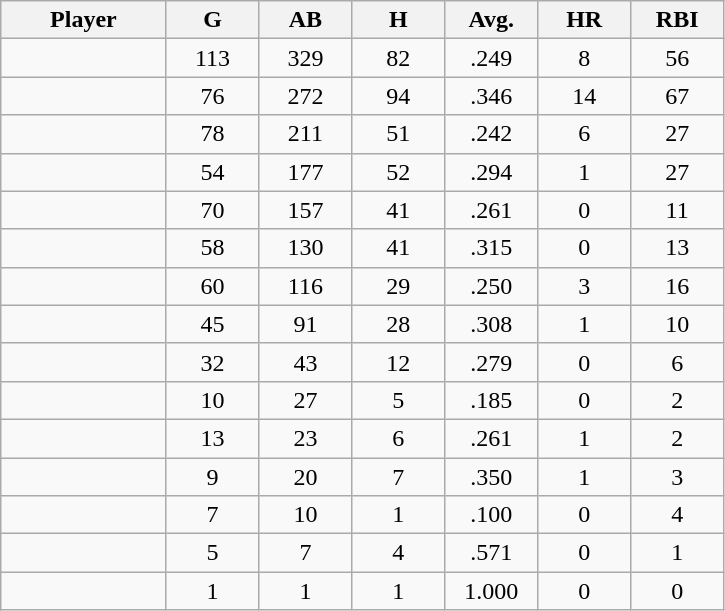<table class="wikitable sortable">
<tr>
<th bgcolor="#DDDDFF" width="16%">Player</th>
<th bgcolor="#DDDDFF" width="9%">G</th>
<th bgcolor="#DDDDFF" width="9%">AB</th>
<th bgcolor="#DDDDFF" width="9%">H</th>
<th bgcolor="#DDDDFF" width="9%">Avg.</th>
<th bgcolor="#DDDDFF" width="9%">HR</th>
<th bgcolor="#DDDDFF" width="9%">RBI</th>
</tr>
<tr align="center">
<td></td>
<td>113</td>
<td>329</td>
<td>82</td>
<td>.249</td>
<td>8</td>
<td>56</td>
</tr>
<tr align="center">
<td></td>
<td>76</td>
<td>272</td>
<td>94</td>
<td>.346</td>
<td>14</td>
<td>67</td>
</tr>
<tr align="center">
<td></td>
<td>78</td>
<td>211</td>
<td>51</td>
<td>.242</td>
<td>6</td>
<td>27</td>
</tr>
<tr align="center">
<td></td>
<td>54</td>
<td>177</td>
<td>52</td>
<td>.294</td>
<td>1</td>
<td>27</td>
</tr>
<tr align="center">
<td></td>
<td>70</td>
<td>157</td>
<td>41</td>
<td>.261</td>
<td>0</td>
<td>11</td>
</tr>
<tr align="center">
<td></td>
<td>58</td>
<td>130</td>
<td>41</td>
<td>.315</td>
<td>0</td>
<td>13</td>
</tr>
<tr align="center">
<td></td>
<td>60</td>
<td>116</td>
<td>29</td>
<td>.250</td>
<td>3</td>
<td>16</td>
</tr>
<tr align="center">
<td></td>
<td>45</td>
<td>91</td>
<td>28</td>
<td>.308</td>
<td>1</td>
<td>10</td>
</tr>
<tr align="center">
<td></td>
<td>32</td>
<td>43</td>
<td>12</td>
<td>.279</td>
<td>0</td>
<td>6</td>
</tr>
<tr align="center">
<td></td>
<td>10</td>
<td>27</td>
<td>5</td>
<td>.185</td>
<td>0</td>
<td>2</td>
</tr>
<tr align="center">
<td></td>
<td>13</td>
<td>23</td>
<td>6</td>
<td>.261</td>
<td>1</td>
<td>2</td>
</tr>
<tr align="center">
<td></td>
<td>9</td>
<td>20</td>
<td>7</td>
<td>.350</td>
<td>1</td>
<td>3</td>
</tr>
<tr align="center">
<td></td>
<td>7</td>
<td>10</td>
<td>1</td>
<td>.100</td>
<td>0</td>
<td>4</td>
</tr>
<tr align="center">
<td></td>
<td>5</td>
<td>7</td>
<td>4</td>
<td>.571</td>
<td>0</td>
<td>1</td>
</tr>
<tr align="center">
<td></td>
<td>1</td>
<td>1</td>
<td>1</td>
<td>1.000</td>
<td>0</td>
<td>0</td>
</tr>
</table>
